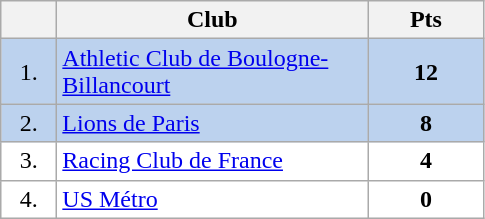<table class="wikitable">
<tr>
<th width="30"></th>
<th width="200">Club</th>
<th width="70">Pts</th>
</tr>
<tr bgcolor="#BCD2EE" align="center">
<td>1.</td>
<td align="left"><a href='#'>Athletic Club de Boulogne-Billancourt</a></td>
<td><strong>12</strong></td>
</tr>
<tr bgcolor="#BCD2EE" align="center">
<td>2.</td>
<td align="left"><a href='#'>Lions de Paris</a></td>
<td><strong>8</strong></td>
</tr>
<tr bgcolor="#FFFFFF" align="center">
<td>3.</td>
<td align="left"><a href='#'>Racing Club de France</a></td>
<td><strong>4</strong></td>
</tr>
<tr bgcolor="#FFFFFF" align="center">
<td>4.</td>
<td align="left"><a href='#'>US Métro</a></td>
<td><strong>0</strong></td>
</tr>
</table>
